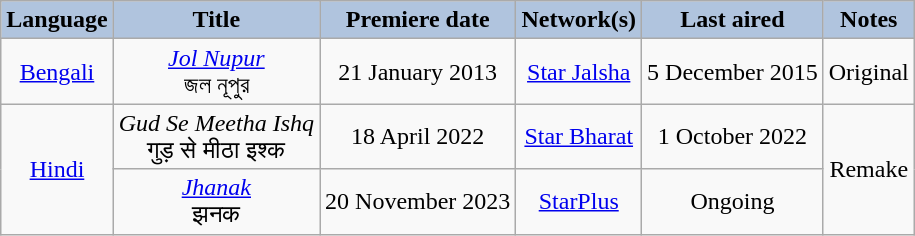<table class="wikitable" style="text-align:center;">
<tr>
<th style="background:LightSteelBlue;">Language</th>
<th style="background:LightSteelBlue;">Title</th>
<th style="background:LightSteelBlue;">Premiere date</th>
<th style="background:LightSteelBlue;">Network(s)</th>
<th style="background:LightSteelBlue;">Last aired</th>
<th style="background:LightSteelBlue;">Notes</th>
</tr>
<tr>
<td><a href='#'>Bengali</a></td>
<td><em><a href='#'>Jol Nupur</a></em> <br> জল নূপুর</td>
<td>21 January 2013</td>
<td><a href='#'>Star Jalsha</a></td>
<td>5 December 2015</td>
<td>Original</td>
</tr>
<tr>
<td rowspan="2"><a href='#'>Hindi</a></td>
<td><em>Gud Se Meetha Ishq</em> <br> गुड़ से मीठा इश्क</td>
<td>18 April 2022</td>
<td><a href='#'>Star Bharat</a></td>
<td>1 October 2022</td>
<td rowspan="2">Remake</td>
</tr>
<tr>
<td><em><a href='#'>Jhanak</a></em> <br> झनक</td>
<td>20 November 2023</td>
<td><a href='#'>StarPlus</a></td>
<td>Ongoing</td>
</tr>
</table>
